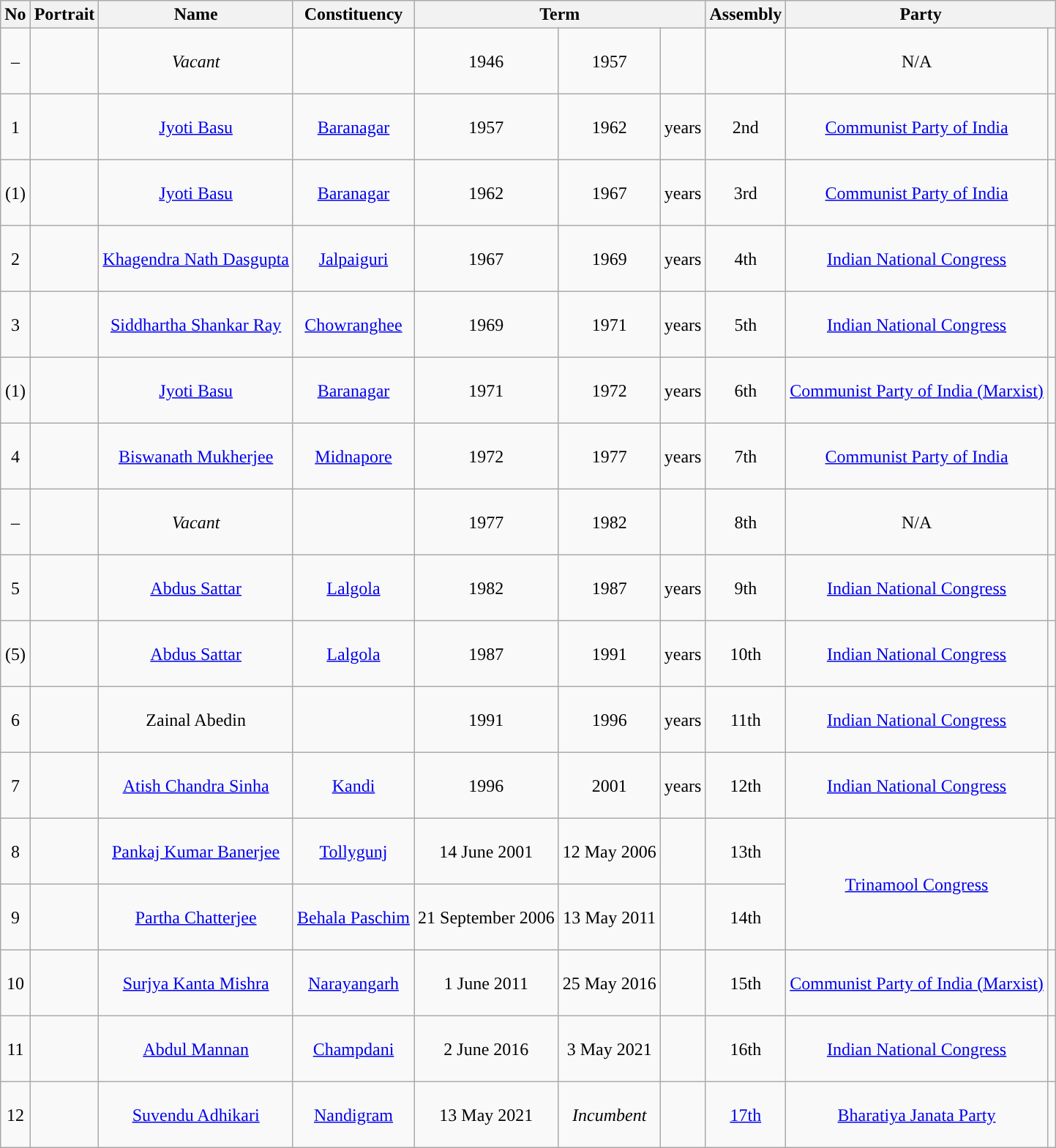<table class="wikitable">
<tr>
<th>No</th>
<th scope="col">Portrait</th>
<th scope="col">Name</th>
<th scope=col>Constituency</th>
<th colspan="3" scope="col">Term</th>
<th>Assembly<br></th>
<th colspan="2" scope="col">Party</th>
</tr>
<tr style="text-align:center;height:60px;">
<td>–</td>
<td></td>
<td><em>Vacant</em></td>
<td></td>
<td>1946</td>
<td>1957</td>
<td></td>
<td></td>
<td>N/A</td>
<td></td>
</tr>
<tr style="text-align:center;height:60px;">
<td>1</td>
<td></td>
<td><a href='#'>Jyoti Basu</a></td>
<td><a href='#'>Baranagar</a></td>
<td>1957</td>
<td>1962</td>
<td> years</td>
<td>2nd<br></td>
<td><a href='#'>Communist Party of India</a></td>
<td style="background-color: "></td>
</tr>
<tr style="text-align:center; height:60px;">
<td>(1)</td>
<td></td>
<td><a href='#'>Jyoti Basu</a></td>
<td><a href='#'>Baranagar</a></td>
<td>1962</td>
<td>1967</td>
<td> years</td>
<td>3rd<br></td>
<td><a href='#'>Communist Party of India</a></td>
<td style="background-color: "></td>
</tr>
<tr style="text-align:center; height:60px;">
<td>2</td>
<td></td>
<td><a href='#'>Khagendra Nath Dasgupta</a></td>
<td><a href='#'>Jalpaiguri</a></td>
<td>1967</td>
<td>1969</td>
<td> years</td>
<td>4th<br></td>
<td><a href='#'>Indian National Congress</a></td>
<td style="background-color: "></td>
</tr>
<tr style="text-align:center; height:60px;">
<td>3</td>
<td></td>
<td><a href='#'>Siddhartha Shankar Ray</a></td>
<td><a href='#'>Chowranghee</a></td>
<td>1969</td>
<td>1971</td>
<td> years</td>
<td>5th<br></td>
<td><a href='#'>Indian National Congress</a></td>
<td style="background-color: "></td>
</tr>
<tr style="text-align:center; height:60px;">
<td>(1)</td>
<td></td>
<td><a href='#'>Jyoti Basu</a></td>
<td><a href='#'>Baranagar</a></td>
<td>1971</td>
<td>1972</td>
<td> years</td>
<td>6th<br></td>
<td><a href='#'>Communist Party of India (Marxist)</a></td>
<td style="background-color: "></td>
</tr>
<tr style="text-align:center; height:60px;">
<td>4</td>
<td></td>
<td><a href='#'>Biswanath Mukherjee</a></td>
<td><a href='#'>Midnapore</a></td>
<td>1972</td>
<td>1977</td>
<td> years</td>
<td>7th<br></td>
<td><a href='#'>Communist Party of India </a></td>
<td style="background-color: "></td>
</tr>
<tr style="text-align:center; height:60px;">
<td>–</td>
<td></td>
<td><em>Vacant</em></td>
<td></td>
<td>1977</td>
<td>1982</td>
<td></td>
<td>8th<br></td>
<td>N/A</td>
<td></td>
</tr>
<tr style="text-align:center;height:60px;">
<td>5</td>
<td></td>
<td><a href='#'>Abdus Sattar</a></td>
<td><a href='#'>Lalgola</a></td>
<td>1982</td>
<td>1987</td>
<td> years</td>
<td>9th<br></td>
<td><a href='#'>Indian National Congress</a></td>
<td style="background-color: "></td>
</tr>
<tr style="text-align:center; height:60px;">
<td>(5)</td>
<td></td>
<td><a href='#'>Abdus Sattar</a></td>
<td><a href='#'>Lalgola</a></td>
<td>1987</td>
<td>1991</td>
<td> years</td>
<td>10th<br></td>
<td><a href='#'>Indian National Congress</a></td>
<td style="background-color: "></td>
</tr>
<tr style="text-align:center; height:60px;">
<td>6</td>
<td></td>
<td>Zainal Abedin</td>
<td></td>
<td>1991</td>
<td>1996</td>
<td> years</td>
<td>11th<br></td>
<td><a href='#'>Indian National Congress</a></td>
<td style="background-color: "></td>
</tr>
<tr style="text-align:center; height:60px;">
<td>7</td>
<td></td>
<td><a href='#'>Atish Chandra Sinha</a></td>
<td><a href='#'>Kandi</a></td>
<td>1996</td>
<td>2001</td>
<td> years</td>
<td>12th<br></td>
<td><a href='#'>Indian National Congress</a></td>
<td style="background-color: "></td>
</tr>
<tr style="text-align:center; height:60px;">
<td>8</td>
<td></td>
<td><a href='#'>Pankaj Kumar Banerjee</a></td>
<td><a href='#'>Tollygunj</a></td>
<td>14 June 2001</td>
<td>12 May 2006</td>
<td></td>
<td>13th<br></td>
<td rowspan="2"><a href='#'>Trinamool Congress</a></td>
<td rowspan="2" style="background-color: "></td>
</tr>
<tr style="text-align:center; height:60px;">
<td>9</td>
<td></td>
<td><a href='#'>Partha Chatterjee</a></td>
<td><a href='#'>Behala Paschim</a></td>
<td>21 September 2006</td>
<td>13 May 2011</td>
<td></td>
<td>14th<br></td>
</tr>
<tr style="text-align:center; height:60px;">
<td>10</td>
<td></td>
<td><a href='#'>Surjya Kanta Mishra</a></td>
<td><a href='#'>Narayangarh</a></td>
<td>1 June 2011</td>
<td>25 May 2016</td>
<td></td>
<td>15th<br></td>
<td><a href='#'>Communist Party of India (Marxist)</a></td>
<td style="background-color: "></td>
</tr>
<tr style="text-align:center; height:60px;">
<td>11</td>
<td></td>
<td><a href='#'>Abdul Mannan</a></td>
<td><a href='#'>Champdani</a></td>
<td>2 June 2016</td>
<td>3 May 2021</td>
<td></td>
<td>16th<br></td>
<td><a href='#'>Indian National Congress</a></td>
<td style="background-color: "></td>
</tr>
<tr style="text-align:center; height:60px;">
<td>12</td>
<td></td>
<td><a href='#'>Suvendu Adhikari</a></td>
<td><a href='#'>Nandigram</a></td>
<td>13 May 2021</td>
<td><em>Incumbent</em></td>
<td></td>
<td><a href='#'>17th</a><br></td>
<td><a href='#'>Bharatiya Janata Party</a></td>
<td rowspan="2" style="background-color: "></td>
</tr>
</table>
